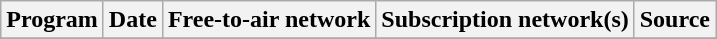<table class="wikitable plainrowheaders sortable" style="text-align:left">
<tr>
<th scope="col">Program</th>
<th scope="col">Date</th>
<th scope="col">Free-to-air network</th>
<th scope="col">Subscription network(s)</th>
<th scope="col" class="unsortable">Source</th>
</tr>
<tr>
</tr>
</table>
